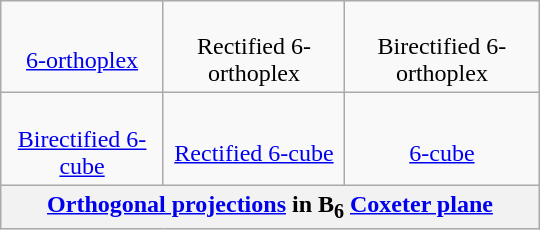<table class=wikitable align=right width=360 style="margin-left:1em;">
<tr align=center>
<td><br><a href='#'>6-orthoplex</a><br></td>
<td><br>Rectified 6-orthoplex<br></td>
<td><br>Birectified 6-orthoplex<br></td>
</tr>
<tr align=center>
<td><br><a href='#'>Birectified 6-cube</a><br></td>
<td><br><a href='#'>Rectified 6-cube</a><br></td>
<td><br><a href='#'>6-cube</a><br></td>
</tr>
<tr>
<th colspan=4><a href='#'>Orthogonal projections</a> in B<sub>6</sub> <a href='#'>Coxeter plane</a></th>
</tr>
</table>
